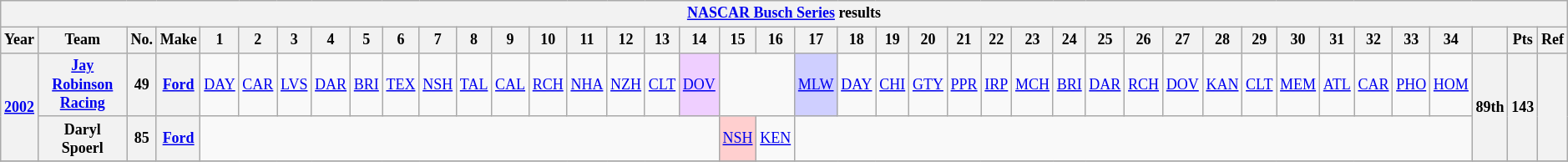<table class="wikitable" style="text-align:center; font-size:75%">
<tr>
<th colspan="41"><a href='#'>NASCAR Busch Series</a> results</th>
</tr>
<tr>
<th>Year</th>
<th>Team</th>
<th>No.</th>
<th>Make</th>
<th>1</th>
<th>2</th>
<th>3</th>
<th>4</th>
<th>5</th>
<th>6</th>
<th>7</th>
<th>8</th>
<th>9</th>
<th>10</th>
<th>11</th>
<th>12</th>
<th>13</th>
<th>14</th>
<th>15</th>
<th>16</th>
<th>17</th>
<th>18</th>
<th>19</th>
<th>20</th>
<th>21</th>
<th>22</th>
<th>23</th>
<th>24</th>
<th>25</th>
<th>26</th>
<th>27</th>
<th>28</th>
<th>29</th>
<th>30</th>
<th>31</th>
<th>32</th>
<th>33</th>
<th>34</th>
<th></th>
<th>Pts</th>
<th>Ref</th>
</tr>
<tr>
<th rowspan=2><a href='#'>2002</a></th>
<th><a href='#'>Jay Robinson Racing</a></th>
<th>49</th>
<th><a href='#'>Ford</a></th>
<td><a href='#'>DAY</a></td>
<td><a href='#'>CAR</a></td>
<td><a href='#'>LVS</a></td>
<td><a href='#'>DAR</a></td>
<td><a href='#'>BRI</a></td>
<td><a href='#'>TEX</a></td>
<td><a href='#'>NSH</a></td>
<td><a href='#'>TAL</a></td>
<td><a href='#'>CAL</a></td>
<td><a href='#'>RCH</a></td>
<td><a href='#'>NHA</a></td>
<td><a href='#'>NZH</a></td>
<td><a href='#'>CLT</a></td>
<td style="background-color:#EFCFFF"><a href='#'>DOV</a><br></td>
<td colspan=2></td>
<td style="background-color:#CFCFFF"><a href='#'>MLW</a><br></td>
<td><a href='#'>DAY</a></td>
<td><a href='#'>CHI</a></td>
<td><a href='#'>GTY</a></td>
<td><a href='#'>PPR</a></td>
<td><a href='#'>IRP</a></td>
<td><a href='#'>MCH</a></td>
<td><a href='#'>BRI</a></td>
<td><a href='#'>DAR</a></td>
<td><a href='#'>RCH</a></td>
<td><a href='#'>DOV</a></td>
<td><a href='#'>KAN</a></td>
<td><a href='#'>CLT</a></td>
<td><a href='#'>MEM</a></td>
<td><a href='#'>ATL</a></td>
<td><a href='#'>CAR</a></td>
<td><a href='#'>PHO</a></td>
<td><a href='#'>HOM</a></td>
<th rowspan=2>89th</th>
<th rowspan=2>143</th>
<th rowspan=2></th>
</tr>
<tr>
<th>Daryl Spoerl</th>
<th>85</th>
<th><a href='#'>Ford</a></th>
<td colspan=14></td>
<td style="background-color:#FFCFCF"><a href='#'>NSH</a><br></td>
<td><a href='#'>KEN</a></td>
<td colspan=18></td>
</tr>
<tr>
</tr>
</table>
